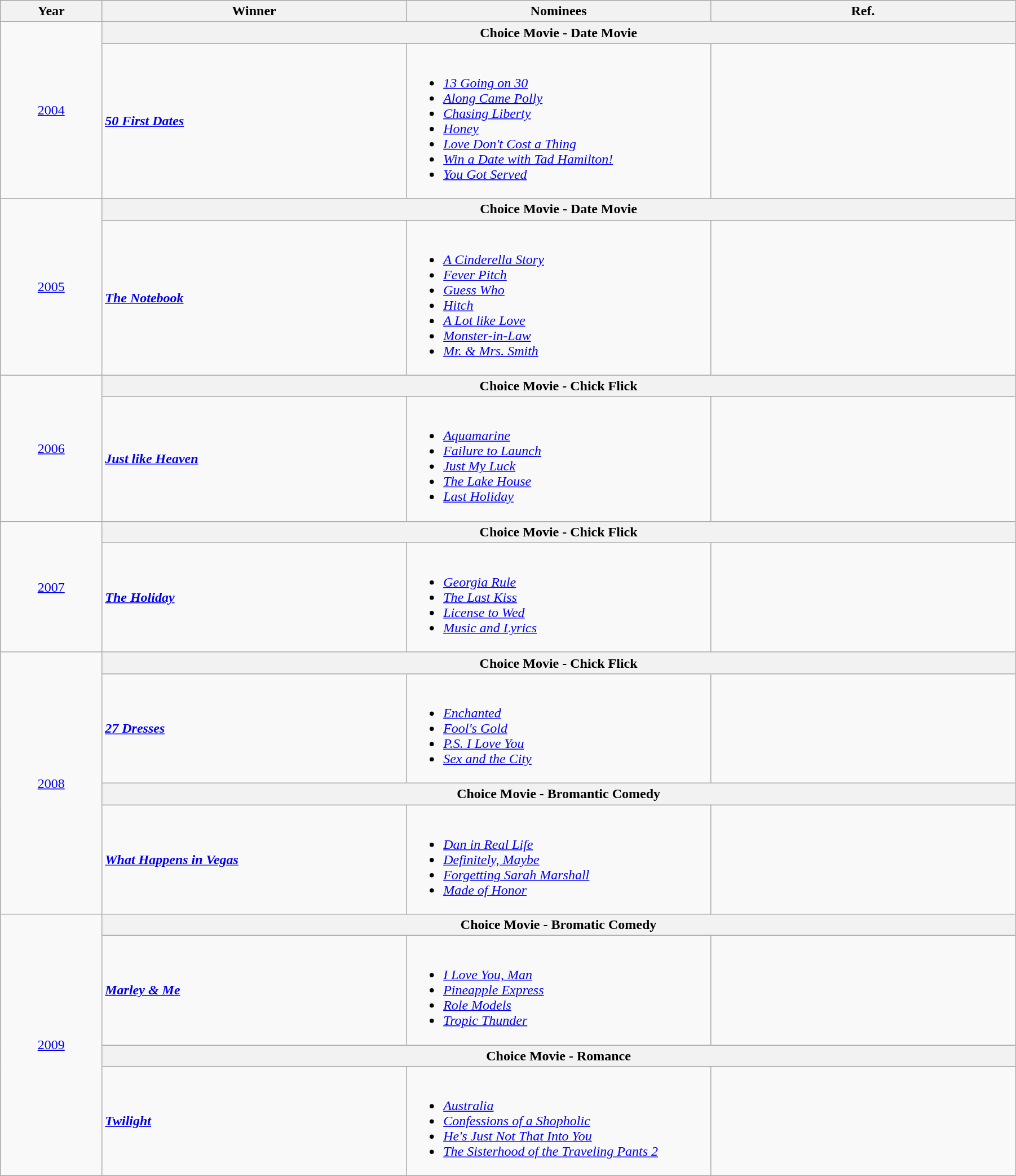<table class="wikitable" width="95%" cellpadding="5">
<tr>
<th width="10%">Year</th>
<th width="30%">Winner</th>
<th width="30%">Nominees</th>
<th width="30%">Ref.</th>
</tr>
<tr>
</tr>
<tr>
<td rowspan="2" align="center"><a href='#'>2004</a></td>
<th colspan="3">Choice Movie - Date Movie</th>
</tr>
<tr>
<td><strong><em><a href='#'>50 First Dates</a></em></strong></td>
<td><br><ul><li><em><a href='#'>13 Going on 30</a></em></li><li><em><a href='#'>Along Came Polly</a></em></li><li><em><a href='#'>Chasing Liberty</a></em></li><li><em><a href='#'>Honey</a></em></li><li><em><a href='#'>Love Don't Cost a Thing</a></em></li><li><em><a href='#'>Win a Date with Tad Hamilton!</a></em></li><li><em><a href='#'>You Got Served</a></em></li></ul></td>
<td align="center"></td>
</tr>
<tr>
<td rowspan="2" align="center"><a href='#'>2005</a></td>
<th colspan="3">Choice Movie - Date Movie</th>
</tr>
<tr>
<td><strong><em><a href='#'>The Notebook</a></em></strong></td>
<td><br><ul><li><em><a href='#'>A Cinderella Story</a></em></li><li><em><a href='#'>Fever Pitch</a></em></li><li><em><a href='#'>Guess Who</a></em></li><li><em><a href='#'>Hitch</a></em></li><li><em><a href='#'>A Lot like Love</a></em></li><li><em><a href='#'>Monster-in-Law</a></em></li><li><em><a href='#'>Mr. & Mrs. Smith</a></em></li></ul></td>
<td align="center"></td>
</tr>
<tr>
<td rowspan="2" align="center"><a href='#'>2006</a></td>
<th colspan="3">Choice Movie - Chick Flick</th>
</tr>
<tr>
<td><strong><em><a href='#'>Just like Heaven</a></em></strong></td>
<td><br><ul><li><em><a href='#'>Aquamarine</a></em></li><li><em><a href='#'>Failure to Launch</a></em></li><li><em><a href='#'>Just My Luck</a></em></li><li><em><a href='#'>The Lake House</a></em></li><li><em><a href='#'>Last Holiday</a></em></li></ul></td>
<td align="center"></td>
</tr>
<tr>
<td rowspan="2" align="center"><a href='#'>2007</a></td>
<th colspan="3">Choice Movie - Chick Flick</th>
</tr>
<tr>
<td><strong><em><a href='#'>The Holiday</a></em></strong></td>
<td><br><ul><li><em><a href='#'>Georgia Rule</a></em></li><li><em><a href='#'>The Last Kiss</a></em></li><li><em><a href='#'>License to Wed</a></em></li><li><em><a href='#'>Music and Lyrics</a></em></li></ul></td>
<td align="center"></td>
</tr>
<tr>
<td rowspan="4" align="center"><a href='#'>2008</a></td>
<th colspan="3">Choice Movie - Chick Flick</th>
</tr>
<tr>
<td><strong><em><a href='#'>27 Dresses</a></em></strong></td>
<td><br><ul><li><em><a href='#'>Enchanted</a></em></li><li><em><a href='#'>Fool's Gold</a></em></li><li><em><a href='#'>P.S. I Love You</a></em></li><li><em><a href='#'>Sex and the City</a></em></li></ul></td>
<td align="center"></td>
</tr>
<tr>
<th colspan="3">Choice Movie - Bromantic Comedy</th>
</tr>
<tr>
<td><strong><em><a href='#'>What Happens in Vegas</a></em></strong></td>
<td><br><ul><li><em><a href='#'>Dan in Real Life</a></em></li><li><em><a href='#'>Definitely, Maybe</a></em></li><li><em><a href='#'>Forgetting Sarah Marshall</a></em></li><li><em><a href='#'>Made of Honor</a></em></li></ul></td>
<td align="center"></td>
</tr>
<tr>
<td rowspan="4" align="center"><a href='#'>2009</a></td>
<th colspan="3">Choice Movie - Bromatic Comedy</th>
</tr>
<tr>
<td><strong><em><a href='#'>Marley & Me</a></em></strong></td>
<td><br><ul><li><em><a href='#'>I Love You, Man</a></em></li><li><em><a href='#'>Pineapple Express</a></em></li><li><em><a href='#'>Role Models</a></em></li><li><em><a href='#'>Tropic Thunder</a></em></li></ul></td>
<td align="center"></td>
</tr>
<tr>
<th colspan="3">Choice Movie - Romance</th>
</tr>
<tr>
<td><strong><em><a href='#'>Twilight</a></em></strong></td>
<td><br><ul><li><em><a href='#'>Australia</a></em></li><li><em><a href='#'>Confessions of a Shopholic</a></em></li><li><em><a href='#'>He's Just Not That Into You</a></em></li><li><em><a href='#'>The Sisterhood of the Traveling Pants 2</a></em></li></ul></td>
<td align="center"></td>
</tr>
</table>
